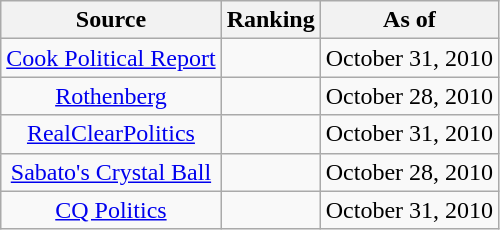<table class="wikitable" style="text-align:center">
<tr>
<th>Source</th>
<th>Ranking</th>
<th>As of</th>
</tr>
<tr>
<td><a href='#'>Cook Political Report</a></td>
<td></td>
<td>October 31, 2010</td>
</tr>
<tr>
<td><a href='#'>Rothenberg</a></td>
<td></td>
<td>October 28, 2010</td>
</tr>
<tr>
<td><a href='#'>RealClearPolitics</a></td>
<td></td>
<td>October 31, 2010</td>
</tr>
<tr>
<td><a href='#'>Sabato's Crystal Ball</a></td>
<td></td>
<td>October 28, 2010</td>
</tr>
<tr>
<td><a href='#'>CQ Politics</a></td>
<td></td>
<td>October 31, 2010</td>
</tr>
</table>
